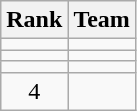<table class="wikitable" border="1">
<tr>
<th>Rank</th>
<th>Team</th>
</tr>
<tr>
<td align=center></td>
<td></td>
</tr>
<tr>
<td align=center></td>
<td></td>
</tr>
<tr>
<td align=center></td>
<td></td>
</tr>
<tr>
<td align=center>4</td>
<td></td>
</tr>
</table>
